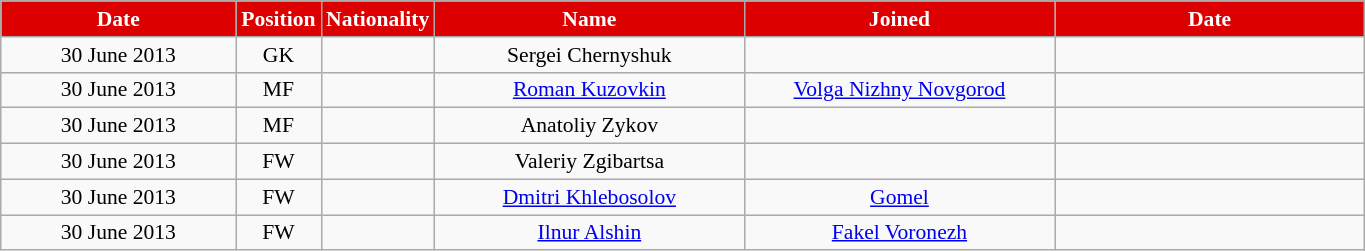<table class="wikitable"  style="text-align:center; font-size:90%; ">
<tr>
<th style="background:#DD0000; color:white; width:150px;">Date</th>
<th style="background:#DD0000; color:white; width:50px;">Position</th>
<th style="background:#DD0000; color:white; width:50px;">Nationality</th>
<th style="background:#DD0000; color:white; width:200px;">Name</th>
<th style="background:#DD0000; color:white; width:200px;">Joined</th>
<th style="background:#DD0000; color:white; width:200px;">Date</th>
</tr>
<tr>
<td>30 June 2013</td>
<td>GK</td>
<td></td>
<td>Sergei Chernyshuk</td>
<td></td>
<td></td>
</tr>
<tr>
<td>30 June 2013</td>
<td>MF</td>
<td></td>
<td><a href='#'>Roman Kuzovkin</a></td>
<td><a href='#'>Volga Nizhny Novgorod</a></td>
<td></td>
</tr>
<tr>
<td>30 June 2013</td>
<td>MF</td>
<td></td>
<td>Anatoliy Zykov</td>
<td></td>
<td></td>
</tr>
<tr>
<td>30 June 2013</td>
<td>FW</td>
<td></td>
<td>Valeriy Zgibartsa</td>
<td></td>
<td></td>
</tr>
<tr>
<td>30 June 2013</td>
<td>FW</td>
<td></td>
<td><a href='#'>Dmitri Khlebosolov</a></td>
<td><a href='#'>Gomel</a></td>
<td></td>
</tr>
<tr>
<td>30 June 2013</td>
<td>FW</td>
<td></td>
<td><a href='#'>Ilnur Alshin</a></td>
<td><a href='#'>Fakel Voronezh</a></td>
<td></td>
</tr>
</table>
